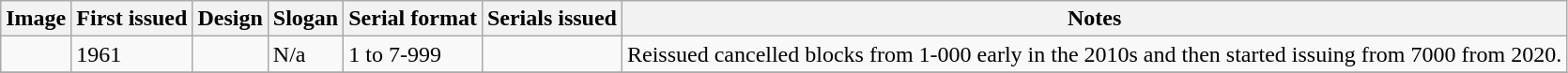<table class="wikitable">
<tr>
<th>Image</th>
<th>First issued</th>
<th>Design</th>
<th>Slogan</th>
<th>Serial format</th>
<th>Serials issued</th>
<th>Notes</th>
</tr>
<tr>
<td></td>
<td>1961</td>
<td></td>
<td>N/a</td>
<td>1 to 7-999</td>
<td></td>
<td>Reissued cancelled blocks from 1-000 early in the 2010s and then started issuing from 7000 from 2020.</td>
</tr>
<tr>
</tr>
</table>
